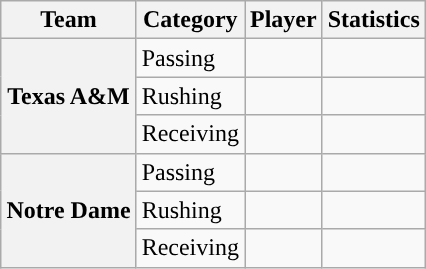<table class="wikitable" style="float:right">
<tr>
<th>Team</th>
<th>Category</th>
<th>Player</th>
<th>Statistics</th>
</tr>
<tr>
<th rowspan=3>Texas A&M</th>
<td>Passing</td>
<td></td>
<td></td>
</tr>
<tr>
<td>Rushing</td>
<td></td>
<td></td>
</tr>
<tr>
<td>Receiving</td>
<td></td>
<td></td>
</tr>
<tr>
<th rowspan=3>Notre Dame</th>
<td>Passing</td>
<td></td>
<td></td>
</tr>
<tr>
<td>Rushing</td>
<td></td>
<td></td>
</tr>
<tr>
<td>Receiving</td>
<td></td>
<td></td>
</tr>
</table>
